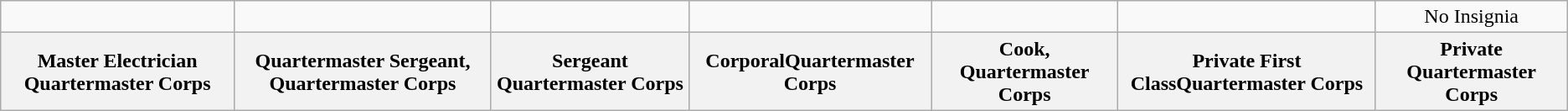<table class="wikitable" style="text-align:center">
<tr>
<td></td>
<td></td>
<td></td>
<td></td>
<td></td>
<td></td>
<td>No Insignia</td>
</tr>
<tr>
<th>Master Electrician Quartermaster Corps</th>
<th>Quartermaster Sergeant, Quartermaster Corps</th>
<th>Sergeant Quartermaster Corps</th>
<th>CorporalQuartermaster Corps</th>
<th>Cook, Quartermaster Corps</th>
<th>Private First ClassQuartermaster Corps</th>
<th>Private Quartermaster Corps</th>
</tr>
</table>
